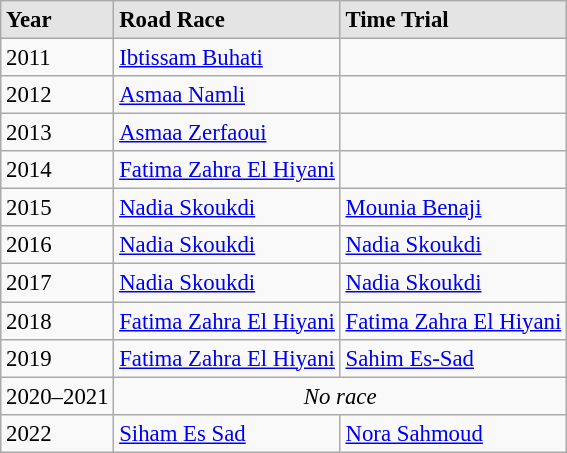<table class="wikitable sortable alternance" style="font-size:95%">
<tr bgcolor="#E4E4E4">
<td text-align:center;"><strong>Year</strong></td>
<td text-align:center;"><strong>Road Race</strong></td>
<td text-align:center;"><strong>Time Trial</strong></td>
</tr>
<tr>
<td>2011</td>
<td><a href='#'>Ibtissam Buhati</a></td>
<td></td>
</tr>
<tr>
<td>2012</td>
<td><a href='#'>Asmaa Namli</a></td>
<td></td>
</tr>
<tr>
<td>2013</td>
<td><a href='#'>Asmaa Zerfaoui</a></td>
<td></td>
</tr>
<tr>
<td>2014</td>
<td><a href='#'>Fatima Zahra El Hiyani</a></td>
<td></td>
</tr>
<tr>
<td>2015</td>
<td><a href='#'>Nadia Skoukdi</a></td>
<td><a href='#'>Mounia Benaji</a></td>
</tr>
<tr>
<td>2016</td>
<td><a href='#'>Nadia Skoukdi</a></td>
<td><a href='#'>Nadia Skoukdi</a></td>
</tr>
<tr>
<td>2017</td>
<td><a href='#'>Nadia Skoukdi</a></td>
<td><a href='#'>Nadia Skoukdi</a></td>
</tr>
<tr>
<td>2018</td>
<td><a href='#'>Fatima Zahra El Hiyani</a></td>
<td><a href='#'>Fatima Zahra El Hiyani</a></td>
</tr>
<tr>
<td>2019</td>
<td><a href='#'>Fatima Zahra El Hiyani</a></td>
<td><a href='#'>Sahim Es-Sad</a></td>
</tr>
<tr>
<td>2020–2021</td>
<td colspan=3 align=center><em>No race</em></td>
</tr>
<tr>
<td>2022</td>
<td><a href='#'>Siham Es Sad</a></td>
<td><a href='#'>Nora Sahmoud</a></td>
</tr>
</table>
